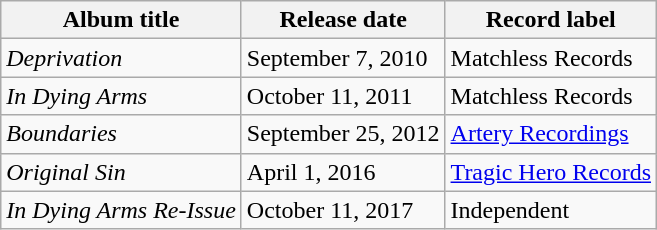<table class="wikitable">
<tr>
<th>Album title</th>
<th>Release date</th>
<th>Record label</th>
</tr>
<tr>
<td><em>Deprivation</em></td>
<td>September 7, 2010</td>
<td>Matchless Records</td>
</tr>
<tr>
<td><em>In Dying Arms</em></td>
<td>October 11, 2011</td>
<td>Matchless Records</td>
</tr>
<tr>
<td><em>Boundaries</em></td>
<td>September 25, 2012</td>
<td><a href='#'>Artery Recordings</a></td>
</tr>
<tr>
<td><em>Original Sin</em></td>
<td>April 1, 2016</td>
<td><a href='#'>Tragic Hero Records</a></td>
</tr>
<tr>
<td><em>In Dying Arms Re-Issue</em></td>
<td>October 11, 2017</td>
<td>Independent</td>
</tr>
</table>
